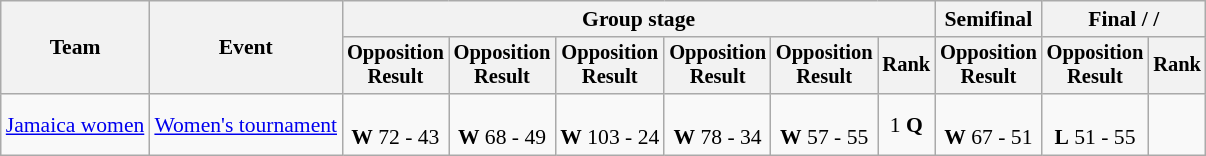<table class=wikitable style=font-size:90%>
<tr>
<th rowspan=2>Team</th>
<th rowspan=2>Event</th>
<th colspan=6>Group stage</th>
<th>Semifinal</th>
<th colspan=2>Final /  / </th>
</tr>
<tr style=font-size:95%>
<th>Opposition<br>Result</th>
<th>Opposition<br>Result</th>
<th>Opposition<br>Result</th>
<th>Opposition<br>Result</th>
<th>Opposition<br>Result</th>
<th>Rank</th>
<th>Opposition<br>Result</th>
<th>Opposition<br>Result</th>
<th>Rank</th>
</tr>
<tr align=center>
<td align=left><a href='#'>Jamaica women</a></td>
<td align=left><a href='#'>Women's tournament</a></td>
<td><br><strong>W</strong> 72 - 43</td>
<td><br><strong>W</strong> 68 - 49</td>
<td><br><strong>W</strong> 103 - 24</td>
<td><br><strong>W</strong> 78 - 34</td>
<td><br><strong>W</strong> 57 - 55</td>
<td>1 <strong>Q</strong></td>
<td><br><strong>W</strong> 67 - 51</td>
<td><br><strong>L</strong> 51 - 55</td>
<td></td>
</tr>
</table>
